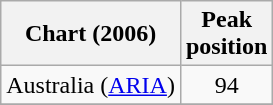<table class="wikitable">
<tr>
<th>Chart (2006)</th>
<th>Peak <br>position</th>
</tr>
<tr>
<td scope="row">Australia (<a href='#'>ARIA</a>)</td>
<td align="center">94</td>
</tr>
<tr>
</tr>
</table>
